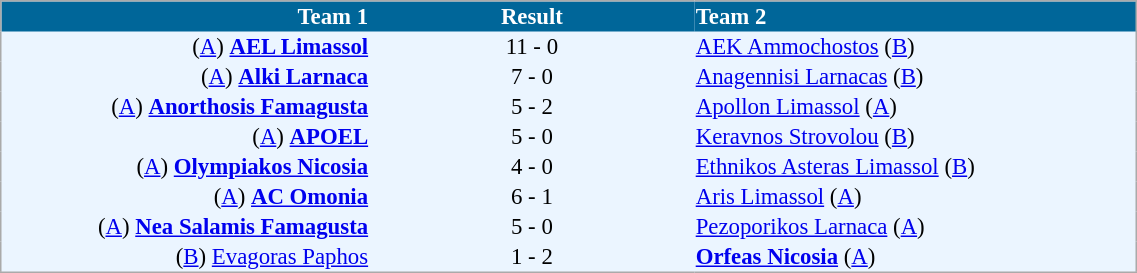<table cellspacing="0" style="background: #EBF5FF; border: 1px #aaa solid; border-collapse: collapse; font-size: 95%;" width=60%>
<tr bgcolor=#006699 style="color:white;">
<th width=25% align="right">Team 1</th>
<th width=22% align="center">Result</th>
<th width=30% align="left">Team 2</th>
</tr>
<tr>
<td align=right>(<a href='#'>A</a>) <strong><a href='#'>AEL Limassol</a></strong></td>
<td align=center>11 - 0</td>
<td align=left><a href='#'>AEK Ammochostos</a> (<a href='#'>B</a>)</td>
</tr>
<tr>
<td align=right>(<a href='#'>A</a>) <strong><a href='#'>Alki Larnaca</a></strong></td>
<td align=center>7 - 0</td>
<td align=left><a href='#'>Anagennisi Larnacas</a> (<a href='#'>B</a>)</td>
</tr>
<tr>
<td align=right>(<a href='#'>A</a>) <strong><a href='#'>Anorthosis Famagusta</a></strong></td>
<td align=center>5 - 2</td>
<td align=left><a href='#'>Apollon Limassol</a> (<a href='#'>A</a>)</td>
</tr>
<tr>
<td align=right>(<a href='#'>A</a>) <strong><a href='#'>APOEL</a></strong></td>
<td align=center>5 - 0</td>
<td align="left"><a href='#'>Keravnos Strovolou</a> (<a href='#'>B</a>)</td>
</tr>
<tr>
<td align=right>(<a href='#'>A</a>) <strong><a href='#'>Olympiakos Nicosia</a></strong></td>
<td align=center>4 - 0</td>
<td align=left><a href='#'>Ethnikos Asteras Limassol</a> (<a href='#'>B</a>)</td>
</tr>
<tr>
<td align=right>(<a href='#'>A</a>) <strong><a href='#'>AC Omonia</a></strong></td>
<td align=center>6 - 1</td>
<td align=left><a href='#'>Aris Limassol</a> (<a href='#'>A</a>)</td>
</tr>
<tr>
<td align=right>(<a href='#'>A</a>) <strong><a href='#'>Nea Salamis Famagusta</a></strong></td>
<td align=center>5 - 0</td>
<td align=left><a href='#'>Pezoporikos Larnaca</a> (<a href='#'>A</a>)</td>
</tr>
<tr>
<td align=right>(<a href='#'>B</a>) <a href='#'>Evagoras Paphos</a></td>
<td align=center>1 - 2</td>
<td align=left><strong><a href='#'>Orfeas Nicosia</a></strong> (<a href='#'>A</a>)</td>
</tr>
<tr>
</tr>
</table>
